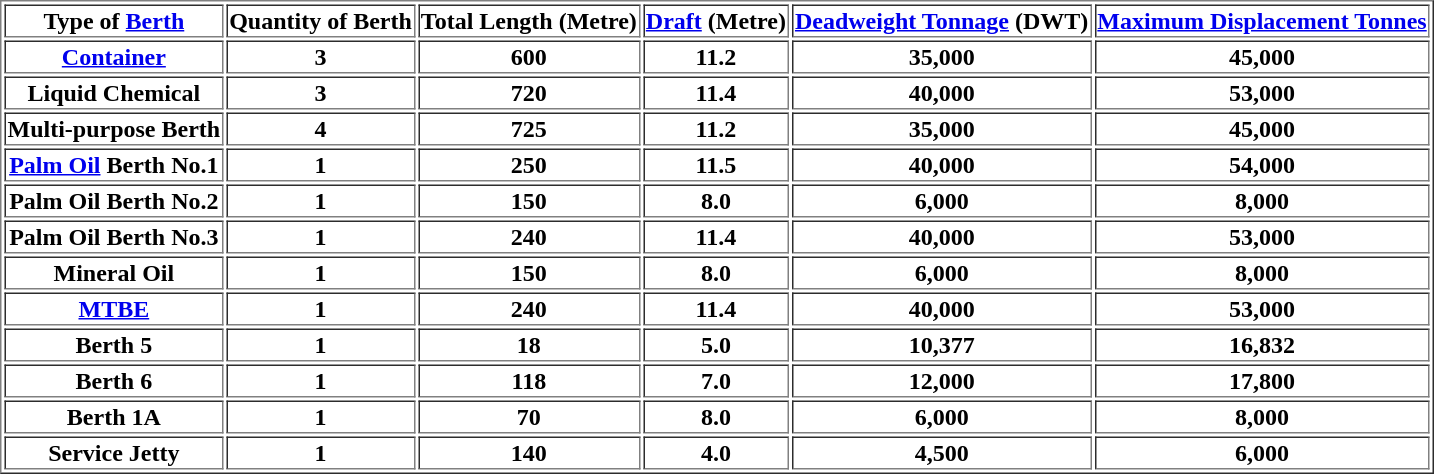<table border="1">
<tr>
<th>Type of <a href='#'>Berth</a></th>
<th>Quantity of Berth</th>
<th>Total Length (Metre)</th>
<th><a href='#'>Draft</a> (Metre)</th>
<th><a href='#'>Deadweight Tonnage</a> (DWT)</th>
<th><a href='#'>Maximum Displacement Tonnes</a></th>
</tr>
<tr>
<th><a href='#'>Container</a></th>
<th>3</th>
<th>600</th>
<th>11.2</th>
<th>35,000</th>
<th>45,000</th>
</tr>
<tr>
<th>Liquid Chemical</th>
<th>3</th>
<th>720</th>
<th>11.4</th>
<th>40,000</th>
<th>53,000</th>
</tr>
<tr>
<th>Multi-purpose Berth</th>
<th>4</th>
<th>725</th>
<th>11.2</th>
<th>35,000</th>
<th>45,000</th>
</tr>
<tr>
<th><a href='#'>Palm Oil</a> Berth No.1</th>
<th>1</th>
<th>250</th>
<th>11.5</th>
<th>40,000</th>
<th>54,000</th>
</tr>
<tr>
<th>Palm Oil Berth No.2</th>
<th>1</th>
<th>150</th>
<th>8.0</th>
<th>6,000</th>
<th>8,000</th>
</tr>
<tr>
<th>Palm Oil Berth No.3</th>
<th>1</th>
<th>240</th>
<th>11.4</th>
<th>40,000</th>
<th>53,000</th>
</tr>
<tr>
<th>Mineral Oil</th>
<th>1</th>
<th>150</th>
<th>8.0</th>
<th>6,000</th>
<th>8,000</th>
</tr>
<tr>
<th><a href='#'>MTBE</a></th>
<th>1</th>
<th>240</th>
<th>11.4</th>
<th>40,000</th>
<th>53,000</th>
</tr>
<tr>
<th>Berth 5</th>
<th>1</th>
<th>18</th>
<th>5.0</th>
<th>10,377</th>
<th>16,832</th>
</tr>
<tr>
<th>Berth 6</th>
<th>1</th>
<th>118</th>
<th>7.0</th>
<th>12,000</th>
<th>17,800</th>
</tr>
<tr>
<th>Berth 1A</th>
<th>1</th>
<th>70</th>
<th>8.0</th>
<th>6,000</th>
<th>8,000</th>
</tr>
<tr>
<th>Service Jetty</th>
<th>1</th>
<th>140</th>
<th>4.0</th>
<th>4,500</th>
<th>6,000</th>
</tr>
</table>
